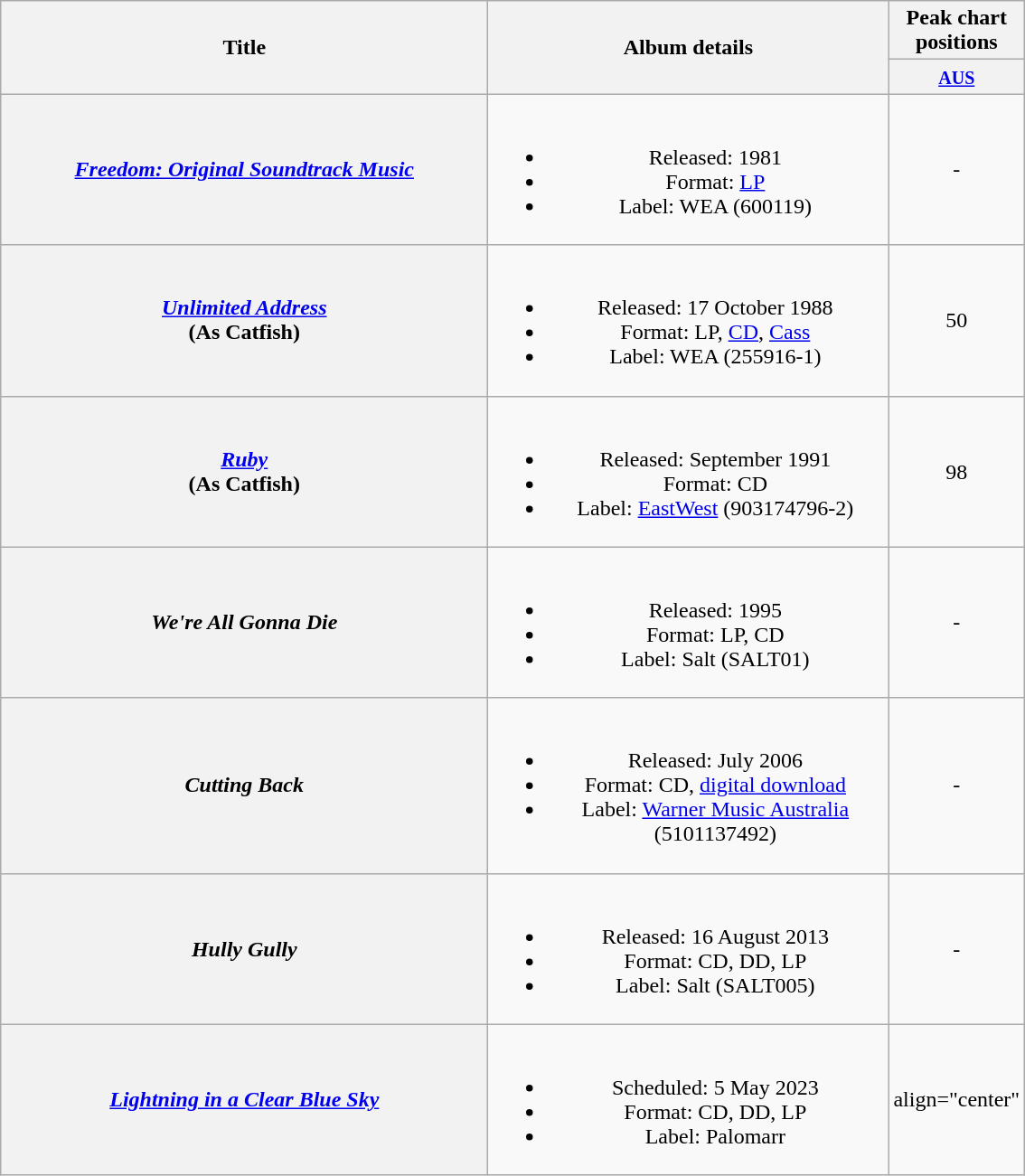<table class="wikitable plainrowheaders" style="text-align:center;" border="1">
<tr>
<th scope="col" rowspan="2" style="width:22em;">Title</th>
<th scope="col" rowspan="2" style="width:18em;">Album details</th>
<th scope="col" colspan="1">Peak chart<br>positions</th>
</tr>
<tr>
<th scope="col" style="text-align:center;"><small><a href='#'>AUS</a></small><br></th>
</tr>
<tr>
<th scope="row"><em><a href='#'>Freedom: Original Soundtrack Music</a></em></th>
<td><br><ul><li>Released: 1981</li><li>Format: <a href='#'>LP</a></li><li>Label: WEA (600119)</li></ul></td>
<td align="center">-</td>
</tr>
<tr>
<th scope="row"><em><a href='#'>Unlimited Address</a></em> <br> (As Catfish)</th>
<td><br><ul><li>Released: 17 October 1988</li><li>Format: LP, <a href='#'>CD</a>, <a href='#'>Cass</a></li><li>Label: WEA (255916-1)</li></ul></td>
<td align="center">50</td>
</tr>
<tr>
<th scope="row"><em><a href='#'>Ruby</a></em> <br> (As Catfish)</th>
<td><br><ul><li>Released: September 1991</li><li>Format: CD</li><li>Label: <a href='#'>EastWest</a> (903174796-2)</li></ul></td>
<td align="center">98</td>
</tr>
<tr>
<th scope="row"><em>We're All Gonna Die</em></th>
<td><br><ul><li>Released: 1995</li><li>Format: LP, CD</li><li>Label: Salt (SALT01)</li></ul></td>
<td align="center">-</td>
</tr>
<tr>
<th scope="row"><em>Cutting Back</em></th>
<td><br><ul><li>Released: July 2006</li><li>Format: CD, <a href='#'>digital download</a></li><li>Label: <a href='#'>Warner Music Australia</a> (5101137492)</li></ul></td>
<td align="center">-</td>
</tr>
<tr>
<th scope="row"><em>Hully Gully</em></th>
<td><br><ul><li>Released: 16 August 2013</li><li>Format: CD, DD, LP</li><li>Label: Salt (SALT005)</li></ul></td>
<td align="center">-</td>
</tr>
<tr>
<th scope="row"><em><a href='#'>Lightning in a Clear Blue Sky</a></em></th>
<td><br><ul><li>Scheduled: 5 May 2023</li><li>Format: CD, DD, LP</li><li>Label: Palomarr</li></ul></td>
<td>align="center" </td>
</tr>
</table>
